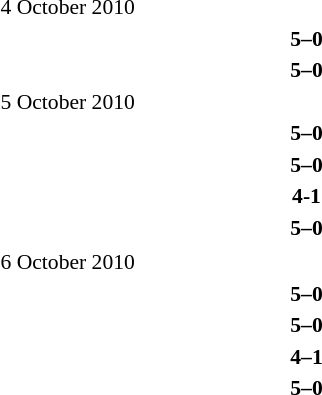<table style="font-size:90%">
<tr>
<td colspan=4>4 October 2010</td>
</tr>
<tr>
<td width=150 align=right></td>
<td width=100 align=center><strong>5–0</strong></td>
<td></td>
</tr>
<tr>
<td align=right></td>
<td width=100 align=center><strong>5–0</strong></td>
<td></td>
</tr>
<tr>
<td colspan=4>5 October 2010</td>
</tr>
<tr>
<td align=right></td>
<td width=100 align=center><strong>5–0</strong></td>
<td></td>
</tr>
<tr>
<td align=right></td>
<td width=100 align=center><strong>5–0</strong></td>
<td></td>
</tr>
<tr>
<td align=right></td>
<td width=100 align=center><strong>4-1</strong></td>
<td></td>
</tr>
<tr>
<td align=right></td>
<td width=100 align=center><strong>5–0</strong></td>
<td></td>
</tr>
<tr>
</tr>
<tr>
<td colspan=4>6 October 2010</td>
</tr>
<tr>
<td align=right></td>
<td width=100 align=center><strong>5–0</strong></td>
<td></td>
</tr>
<tr>
<td align=right></td>
<td width=100 align=center><strong>5–0</strong></td>
<td></td>
</tr>
<tr>
<td align=right></td>
<td width=100 align=center><strong>4–1</strong></td>
<td></td>
</tr>
<tr>
<td align=right></td>
<td width=100 align=center><strong>5–0</strong></td>
<td></td>
</tr>
</table>
